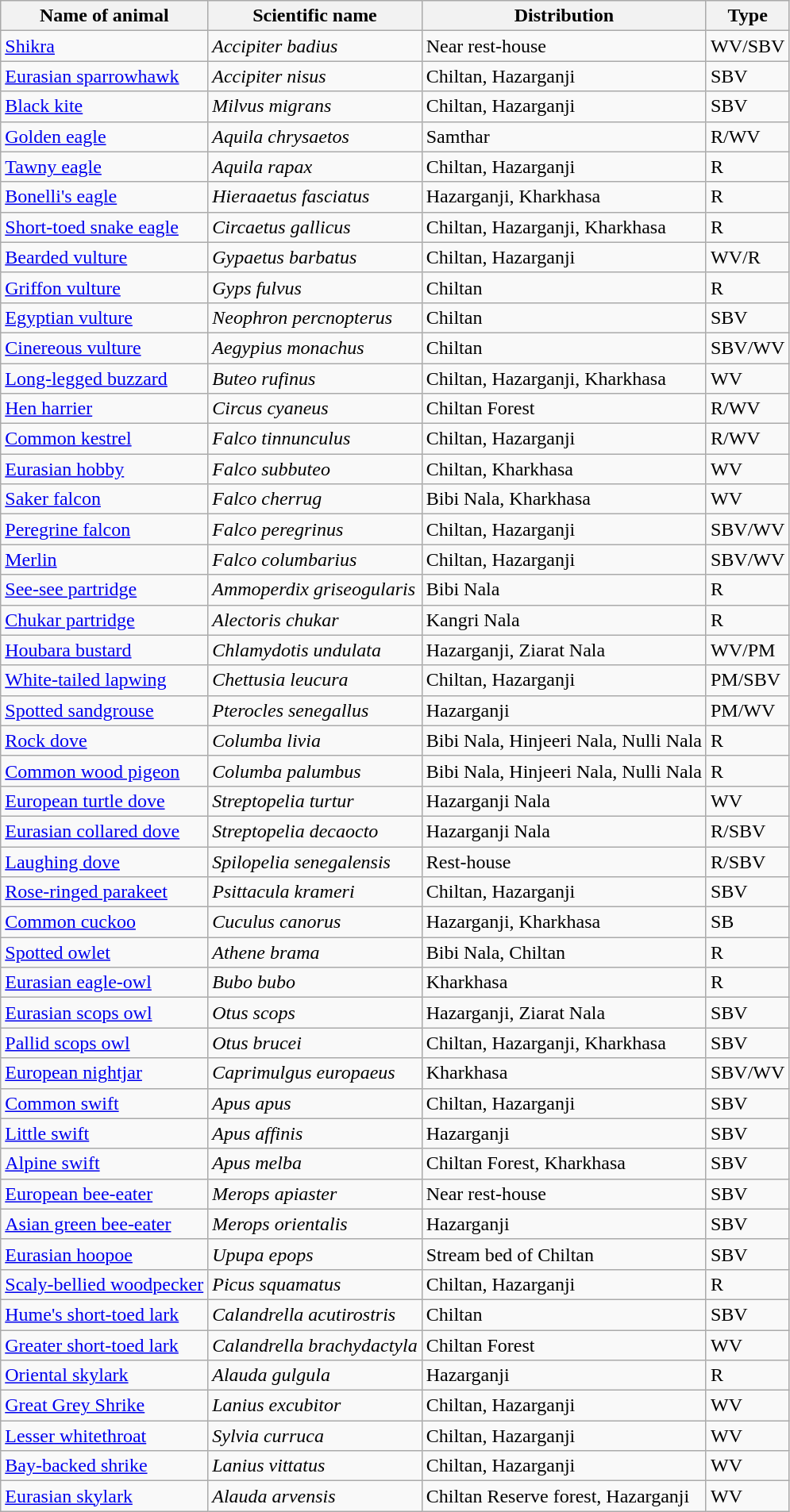<table class="wikitable sortable">
<tr>
<th align=center>Name of animal</th>
<th align=center>Scientific name</th>
<th align=center>Distribution</th>
<th align=center>Type</th>
</tr>
<tr>
<td><a href='#'>Shikra</a></td>
<td><em>Accipiter badius</em></td>
<td>Near rest-house</td>
<td>WV/SBV</td>
</tr>
<tr>
<td><a href='#'>Eurasian sparrowhawk</a></td>
<td><em>Accipiter nisus</em></td>
<td>Chiltan, Hazarganji</td>
<td>SBV</td>
</tr>
<tr>
<td><a href='#'>Black kite</a></td>
<td><em>Milvus migrans</em></td>
<td>Chiltan, Hazarganji</td>
<td>SBV</td>
</tr>
<tr>
<td><a href='#'>Golden eagle</a></td>
<td><em>Aquila chrysaetos</em></td>
<td>Samthar</td>
<td>R/WV</td>
</tr>
<tr>
<td><a href='#'>Tawny eagle</a></td>
<td><em>Aquila rapax</em></td>
<td>Chiltan, Hazarganji</td>
<td>R</td>
</tr>
<tr>
<td><a href='#'>Bonelli's eagle</a></td>
<td><em>Hieraaetus fasciatus</em></td>
<td>Hazarganji, Kharkhasa</td>
<td>R</td>
</tr>
<tr>
<td><a href='#'>Short-toed snake eagle</a></td>
<td><em>Circaetus gallicus</em></td>
<td>Chiltan, Hazarganji, Kharkhasa</td>
<td>R</td>
</tr>
<tr>
<td><a href='#'>Bearded vulture</a></td>
<td><em>Gypaetus barbatus</em></td>
<td>Chiltan, Hazarganji</td>
<td>WV/R</td>
</tr>
<tr>
<td><a href='#'>Griffon vulture</a></td>
<td><em>Gyps fulvus</em></td>
<td>Chiltan</td>
<td>R</td>
</tr>
<tr>
<td><a href='#'>Egyptian vulture</a></td>
<td><em>Neophron percnopterus</em></td>
<td>Chiltan</td>
<td>SBV</td>
</tr>
<tr>
<td><a href='#'>Cinereous vulture</a></td>
<td><em>Aegypius monachus</em></td>
<td>Chiltan</td>
<td>SBV/WV</td>
</tr>
<tr>
<td><a href='#'>Long-legged buzzard</a></td>
<td><em>Buteo rufinus </em></td>
<td>Chiltan, Hazarganji, Kharkhasa</td>
<td>WV</td>
</tr>
<tr>
<td><a href='#'>Hen harrier</a></td>
<td><em>Circus cyaneus</em></td>
<td>Chiltan Forest</td>
<td>R/WV</td>
</tr>
<tr>
<td><a href='#'>Common kestrel</a></td>
<td><em>Falco tinnunculus</em></td>
<td>Chiltan, Hazarganji</td>
<td>R/WV</td>
</tr>
<tr>
<td><a href='#'>Eurasian hobby</a></td>
<td><em>Falco subbuteo</em></td>
<td>Chiltan, Kharkhasa</td>
<td>WV</td>
</tr>
<tr>
<td><a href='#'>Saker falcon</a></td>
<td><em>Falco cherrug</em></td>
<td>Bibi Nala, Kharkhasa</td>
<td>WV</td>
</tr>
<tr>
<td><a href='#'>Peregrine falcon</a></td>
<td><em>Falco peregrinus</em></td>
<td>Chiltan, Hazarganji</td>
<td>SBV/WV</td>
</tr>
<tr>
<td><a href='#'>Merlin</a></td>
<td><em>Falco columbarius</em></td>
<td>Chiltan, Hazarganji</td>
<td>SBV/WV</td>
</tr>
<tr>
<td><a href='#'>See-see partridge</a></td>
<td><em>Ammoperdix griseogularis</em></td>
<td>Bibi Nala</td>
<td>R</td>
</tr>
<tr>
<td><a href='#'>Chukar partridge</a></td>
<td><em>Alectoris chukar</em></td>
<td>Kangri Nala</td>
<td>R</td>
</tr>
<tr>
<td><a href='#'>Houbara bustard</a></td>
<td><em>Chlamydotis undulata</em></td>
<td>Hazarganji, Ziarat Nala</td>
<td>WV/PM</td>
</tr>
<tr>
<td><a href='#'>White-tailed lapwing</a></td>
<td><em>Chettusia leucura</em></td>
<td>Chiltan, Hazarganji</td>
<td>PM/SBV</td>
</tr>
<tr>
<td><a href='#'>Spotted sandgrouse</a></td>
<td><em>Pterocles senegallus</em></td>
<td>Hazarganji</td>
<td>PM/WV</td>
</tr>
<tr>
<td><a href='#'>Rock dove</a></td>
<td><em>Columba livia</em></td>
<td>Bibi Nala, Hinjeeri Nala, Nulli Nala</td>
<td>R</td>
</tr>
<tr>
<td><a href='#'>Common wood pigeon</a></td>
<td><em>Columba palumbus</em></td>
<td>Bibi Nala, Hinjeeri Nala, Nulli Nala</td>
<td>R</td>
</tr>
<tr>
<td><a href='#'>European turtle dove</a></td>
<td><em>Streptopelia turtur</em></td>
<td>Hazarganji Nala</td>
<td>WV</td>
</tr>
<tr>
<td><a href='#'>Eurasian collared dove</a></td>
<td><em>Streptopelia decaocto</em></td>
<td>Hazarganji Nala</td>
<td>R/SBV</td>
</tr>
<tr>
<td><a href='#'>Laughing dove</a></td>
<td><em>Spilopelia senegalensis</em></td>
<td>Rest-house</td>
<td>R/SBV</td>
</tr>
<tr>
<td><a href='#'>Rose-ringed parakeet</a></td>
<td><em>Psittacula krameri</em></td>
<td>Chiltan, Hazarganji</td>
<td>SBV</td>
</tr>
<tr>
<td><a href='#'>Common cuckoo</a></td>
<td><em>Cuculus canorus</em></td>
<td>Hazarganji, Kharkhasa</td>
<td>SB</td>
</tr>
<tr>
<td><a href='#'>Spotted owlet</a></td>
<td><em>Athene brama</em></td>
<td>Bibi Nala, Chiltan</td>
<td>R</td>
</tr>
<tr>
<td><a href='#'>Eurasian eagle-owl</a></td>
<td><em>Bubo bubo</em></td>
<td>Kharkhasa</td>
<td>R</td>
</tr>
<tr>
<td><a href='#'>Eurasian scops owl</a></td>
<td><em>Otus scops</em></td>
<td>Hazarganji, Ziarat Nala</td>
<td>SBV</td>
</tr>
<tr>
<td><a href='#'>Pallid scops owl</a></td>
<td><em>Otus brucei</em></td>
<td>Chiltan, Hazarganji, Kharkhasa</td>
<td>SBV</td>
</tr>
<tr>
<td><a href='#'>European nightjar</a></td>
<td><em>Caprimulgus europaeus</em></td>
<td>Kharkhasa</td>
<td>SBV/WV</td>
</tr>
<tr>
<td><a href='#'>Common swift</a></td>
<td><em>Apus apus</em></td>
<td>Chiltan, Hazarganji</td>
<td>SBV</td>
</tr>
<tr>
<td><a href='#'>Little swift</a></td>
<td><em>Apus affinis</em></td>
<td>Hazarganji</td>
<td>SBV</td>
</tr>
<tr>
<td><a href='#'>Alpine swift</a></td>
<td><em>Apus melba</em></td>
<td>Chiltan Forest, Kharkhasa</td>
<td>SBV</td>
</tr>
<tr>
<td><a href='#'>European bee-eater</a></td>
<td><em>Merops apiaster</em></td>
<td>Near rest-house</td>
<td>SBV</td>
</tr>
<tr>
<td><a href='#'>Asian green bee-eater</a></td>
<td><em>Merops orientalis</em></td>
<td>Hazarganji</td>
<td>SBV</td>
</tr>
<tr>
<td><a href='#'>Eurasian hoopoe</a></td>
<td><em>Upupa epops</em></td>
<td>Stream bed of Chiltan</td>
<td>SBV</td>
</tr>
<tr>
<td><a href='#'>Scaly-bellied woodpecker</a></td>
<td><em>Picus squamatus</em></td>
<td>Chiltan, Hazarganji</td>
<td>R</td>
</tr>
<tr>
<td><a href='#'>Hume's short-toed lark</a></td>
<td><em>Calandrella acutirostris</em></td>
<td>Chiltan</td>
<td>SBV</td>
</tr>
<tr>
<td><a href='#'>Greater short-toed lark</a></td>
<td><em>Calandrella brachydactyla</em></td>
<td>Chiltan Forest</td>
<td>WV</td>
</tr>
<tr>
<td><a href='#'>Oriental skylark</a></td>
<td><em>Alauda gulgula</em></td>
<td>Hazarganji</td>
<td>R</td>
</tr>
<tr>
<td><a href='#'>Great Grey Shrike</a></td>
<td><em>Lanius excubitor</em></td>
<td>Chiltan, Hazarganji</td>
<td>WV</td>
</tr>
<tr>
<td><a href='#'>Lesser whitethroat</a></td>
<td><em>Sylvia curruca</em></td>
<td>Chiltan, Hazarganji</td>
<td>WV</td>
</tr>
<tr>
<td><a href='#'>Bay-backed shrike</a></td>
<td><em>Lanius vittatus</em></td>
<td>Chiltan, Hazarganji</td>
<td>WV</td>
</tr>
<tr>
<td><a href='#'>Eurasian skylark</a></td>
<td><em>Alauda arvensis</em></td>
<td>Chiltan Reserve forest, Hazarganji</td>
<td>WV</td>
</tr>
</table>
